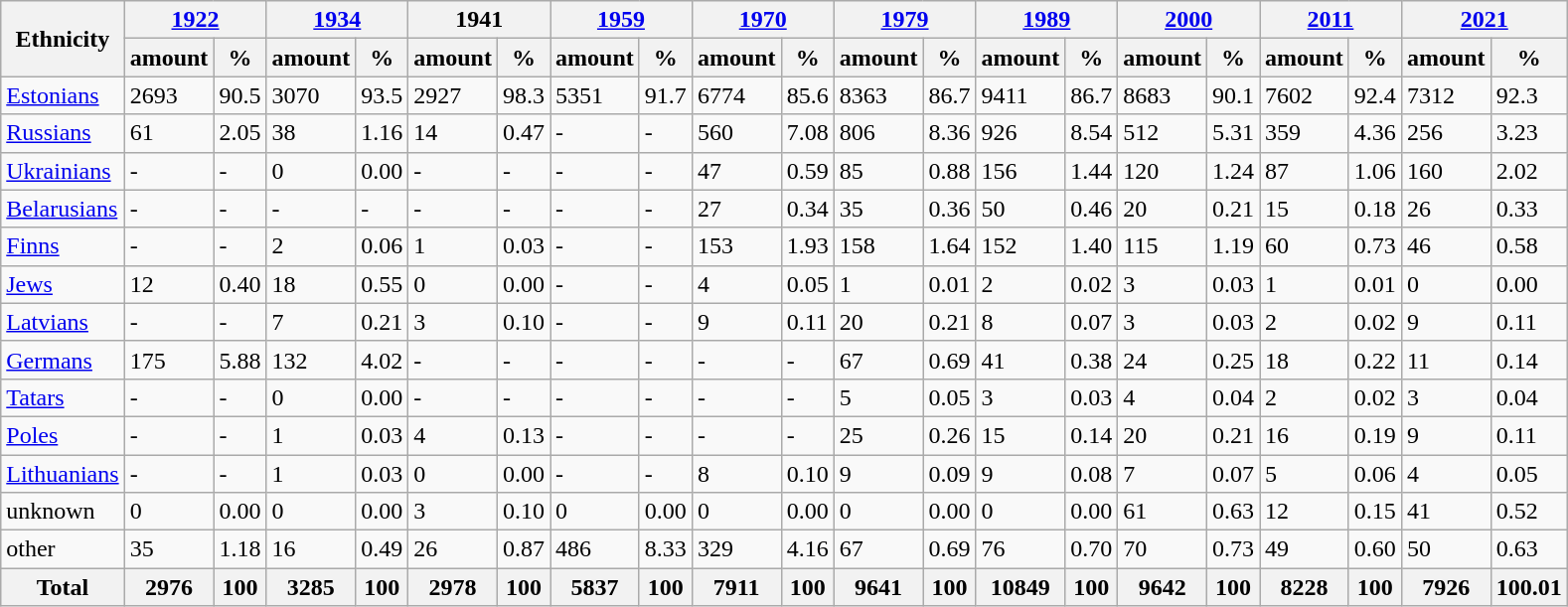<table class="wikitable sortable">
<tr>
<th rowspan="2">Ethnicity</th>
<th colspan="2"><a href='#'>1922</a></th>
<th colspan="2"><a href='#'>1934</a></th>
<th colspan="2">1941</th>
<th colspan="2"><a href='#'>1959</a></th>
<th colspan="2"><a href='#'>1970</a></th>
<th colspan="2"><a href='#'>1979</a></th>
<th colspan="2"><a href='#'>1989</a></th>
<th colspan="2"><a href='#'>2000</a></th>
<th colspan="2"><a href='#'>2011</a></th>
<th colspan="2"><a href='#'>2021</a></th>
</tr>
<tr>
<th>amount</th>
<th>%</th>
<th>amount</th>
<th>%</th>
<th>amount</th>
<th>%</th>
<th>amount</th>
<th>%</th>
<th>amount</th>
<th>%</th>
<th>amount</th>
<th>%</th>
<th>amount</th>
<th>%</th>
<th>amount</th>
<th>%</th>
<th>amount</th>
<th>%</th>
<th>amount</th>
<th>%</th>
</tr>
<tr>
<td><a href='#'>Estonians</a></td>
<td>2693</td>
<td>90.5</td>
<td>3070</td>
<td>93.5</td>
<td>2927</td>
<td>98.3</td>
<td>5351</td>
<td>91.7</td>
<td>6774</td>
<td>85.6</td>
<td>8363</td>
<td>86.7</td>
<td>9411</td>
<td>86.7</td>
<td>8683</td>
<td>90.1</td>
<td>7602</td>
<td>92.4</td>
<td>7312</td>
<td>92.3</td>
</tr>
<tr>
<td><a href='#'>Russians</a></td>
<td>61</td>
<td>2.05</td>
<td>38</td>
<td>1.16</td>
<td>14</td>
<td>0.47</td>
<td>-</td>
<td>-</td>
<td>560</td>
<td>7.08</td>
<td>806</td>
<td>8.36</td>
<td>926</td>
<td>8.54</td>
<td>512</td>
<td>5.31</td>
<td>359</td>
<td>4.36</td>
<td>256</td>
<td>3.23</td>
</tr>
<tr>
<td><a href='#'>Ukrainians</a></td>
<td>-</td>
<td>-</td>
<td>0</td>
<td>0.00</td>
<td>-</td>
<td>-</td>
<td>-</td>
<td>-</td>
<td>47</td>
<td>0.59</td>
<td>85</td>
<td>0.88</td>
<td>156</td>
<td>1.44</td>
<td>120</td>
<td>1.24</td>
<td>87</td>
<td>1.06</td>
<td>160</td>
<td>2.02</td>
</tr>
<tr>
<td><a href='#'>Belarusians</a></td>
<td>-</td>
<td>-</td>
<td>-</td>
<td>-</td>
<td>-</td>
<td>-</td>
<td>-</td>
<td>-</td>
<td>27</td>
<td>0.34</td>
<td>35</td>
<td>0.36</td>
<td>50</td>
<td>0.46</td>
<td>20</td>
<td>0.21</td>
<td>15</td>
<td>0.18</td>
<td>26</td>
<td>0.33</td>
</tr>
<tr>
<td><a href='#'>Finns</a></td>
<td>-</td>
<td>-</td>
<td>2</td>
<td>0.06</td>
<td>1</td>
<td>0.03</td>
<td>-</td>
<td>-</td>
<td>153</td>
<td>1.93</td>
<td>158</td>
<td>1.64</td>
<td>152</td>
<td>1.40</td>
<td>115</td>
<td>1.19</td>
<td>60</td>
<td>0.73</td>
<td>46</td>
<td>0.58</td>
</tr>
<tr>
<td><a href='#'>Jews</a></td>
<td>12</td>
<td>0.40</td>
<td>18</td>
<td>0.55</td>
<td>0</td>
<td>0.00</td>
<td>-</td>
<td>-</td>
<td>4</td>
<td>0.05</td>
<td>1</td>
<td>0.01</td>
<td>2</td>
<td>0.02</td>
<td>3</td>
<td>0.03</td>
<td>1</td>
<td>0.01</td>
<td>0</td>
<td>0.00</td>
</tr>
<tr>
<td><a href='#'>Latvians</a></td>
<td>-</td>
<td>-</td>
<td>7</td>
<td>0.21</td>
<td>3</td>
<td>0.10</td>
<td>-</td>
<td>-</td>
<td>9</td>
<td>0.11</td>
<td>20</td>
<td>0.21</td>
<td>8</td>
<td>0.07</td>
<td>3</td>
<td>0.03</td>
<td>2</td>
<td>0.02</td>
<td>9</td>
<td>0.11</td>
</tr>
<tr>
<td><a href='#'>Germans</a></td>
<td>175</td>
<td>5.88</td>
<td>132</td>
<td>4.02</td>
<td>-</td>
<td>-</td>
<td>-</td>
<td>-</td>
<td>-</td>
<td>-</td>
<td>67</td>
<td>0.69</td>
<td>41</td>
<td>0.38</td>
<td>24</td>
<td>0.25</td>
<td>18</td>
<td>0.22</td>
<td>11</td>
<td>0.14</td>
</tr>
<tr>
<td><a href='#'>Tatars</a></td>
<td>-</td>
<td>-</td>
<td>0</td>
<td>0.00</td>
<td>-</td>
<td>-</td>
<td>-</td>
<td>-</td>
<td>-</td>
<td>-</td>
<td>5</td>
<td>0.05</td>
<td>3</td>
<td>0.03</td>
<td>4</td>
<td>0.04</td>
<td>2</td>
<td>0.02</td>
<td>3</td>
<td>0.04</td>
</tr>
<tr>
<td><a href='#'>Poles</a></td>
<td>-</td>
<td>-</td>
<td>1</td>
<td>0.03</td>
<td>4</td>
<td>0.13</td>
<td>-</td>
<td>-</td>
<td>-</td>
<td>-</td>
<td>25</td>
<td>0.26</td>
<td>15</td>
<td>0.14</td>
<td>20</td>
<td>0.21</td>
<td>16</td>
<td>0.19</td>
<td>9</td>
<td>0.11</td>
</tr>
<tr>
<td><a href='#'>Lithuanians</a></td>
<td>-</td>
<td>-</td>
<td>1</td>
<td>0.03</td>
<td>0</td>
<td>0.00</td>
<td>-</td>
<td>-</td>
<td>8</td>
<td>0.10</td>
<td>9</td>
<td>0.09</td>
<td>9</td>
<td>0.08</td>
<td>7</td>
<td>0.07</td>
<td>5</td>
<td>0.06</td>
<td>4</td>
<td>0.05</td>
</tr>
<tr>
<td>unknown</td>
<td>0</td>
<td>0.00</td>
<td>0</td>
<td>0.00</td>
<td>3</td>
<td>0.10</td>
<td>0</td>
<td>0.00</td>
<td>0</td>
<td>0.00</td>
<td>0</td>
<td>0.00</td>
<td>0</td>
<td>0.00</td>
<td>61</td>
<td>0.63</td>
<td>12</td>
<td>0.15</td>
<td>41</td>
<td>0.52</td>
</tr>
<tr>
<td>other</td>
<td>35</td>
<td>1.18</td>
<td>16</td>
<td>0.49</td>
<td>26</td>
<td>0.87</td>
<td>486</td>
<td>8.33</td>
<td>329</td>
<td>4.16</td>
<td>67</td>
<td>0.69</td>
<td>76</td>
<td>0.70</td>
<td>70</td>
<td>0.73</td>
<td>49</td>
<td>0.60</td>
<td>50</td>
<td>0.63</td>
</tr>
<tr>
<th>Total</th>
<th>2976</th>
<th>100</th>
<th>3285</th>
<th>100</th>
<th>2978</th>
<th>100</th>
<th>5837</th>
<th>100</th>
<th>7911</th>
<th>100</th>
<th>9641</th>
<th>100</th>
<th>10849</th>
<th>100</th>
<th>9642</th>
<th>100</th>
<th>8228</th>
<th>100</th>
<th>7926</th>
<th>100.01</th>
</tr>
</table>
